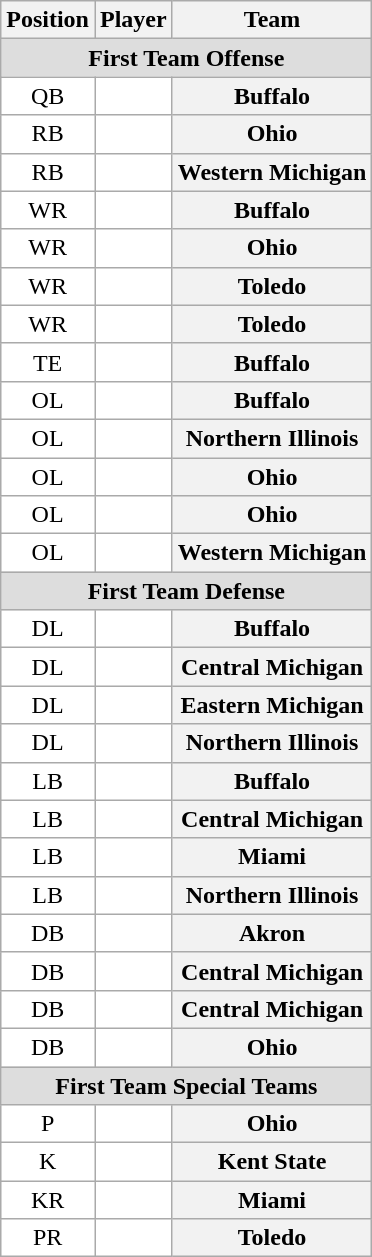<table class="wikitable sortable">
<tr>
<th>Position</th>
<th>Player</th>
<th>Team</th>
</tr>
<tr>
<td colspan="3" style="text-align:center; background:#ddd;"><strong>First Team Offense</strong></td>
</tr>
<tr style="text-align:center;">
<td style="background:white">QB</td>
<td style="background:white"></td>
<th style=>Buffalo</th>
</tr>
<tr style="text-align:center;">
<td style="background:white">RB</td>
<td style="background:white"></td>
<th style=>Ohio</th>
</tr>
<tr style="text-align:center;">
<td style="background:white">RB</td>
<td style="background:white"></td>
<th style=>Western Michigan</th>
</tr>
<tr style="text-align:center;">
<td style="background:white">WR</td>
<td style="background:white"></td>
<th style=>Buffalo</th>
</tr>
<tr style="text-align:center;">
<td style="background:white">WR</td>
<td style="background:white"></td>
<th style=>Ohio</th>
</tr>
<tr style="text-align:center;">
<td style="background:white">WR</td>
<td style="background:white"></td>
<th style=>Toledo</th>
</tr>
<tr style="text-align:center;">
<td style="background:white">WR</td>
<td style="background:white"></td>
<th style=>Toledo</th>
</tr>
<tr style="text-align:center;">
<td style="background:white">TE</td>
<td style="background:white"></td>
<th style=>Buffalo</th>
</tr>
<tr style="text-align:center;">
<td style="background:white">OL</td>
<td style="background:white"></td>
<th style=>Buffalo</th>
</tr>
<tr style="text-align:center;">
<td style="background:white">OL</td>
<td style="background:white"></td>
<th style=>Northern Illinois</th>
</tr>
<tr style="text-align:center;">
<td style="background:white">OL</td>
<td style="background:white"></td>
<th style=>Ohio</th>
</tr>
<tr style="text-align:center;">
<td style="background:white">OL</td>
<td style="background:white"></td>
<th style=>Ohio</th>
</tr>
<tr style="text-align:center;">
<td style="background:white">OL</td>
<td style="background:white"></td>
<th style=>Western Michigan</th>
</tr>
<tr>
<td colspan="3" style="text-align:center; background:#ddd;"><strong>First Team Defense</strong></td>
</tr>
<tr style="text-align:center;">
<td style="background:white">DL</td>
<td style="background:white"></td>
<th style=>Buffalo</th>
</tr>
<tr style="text-align:center;">
<td style="background:white">DL</td>
<td style="background:white"></td>
<th style=>Central Michigan</th>
</tr>
<tr style="text-align:center;">
<td style="background:white">DL</td>
<td style="background:white"></td>
<th style=>Eastern Michigan</th>
</tr>
<tr style="text-align:center;">
<td style="background:white">DL</td>
<td style="background:white"></td>
<th style=>Northern Illinois</th>
</tr>
<tr style="text-align:center;">
<td style="background:white">LB</td>
<td style="background:white"></td>
<th style=>Buffalo</th>
</tr>
<tr style="text-align:center;">
<td style="background:white">LB</td>
<td style="background:white"></td>
<th style=>Central Michigan</th>
</tr>
<tr style="text-align:center;">
<td style="background:white">LB</td>
<td style="background:white"></td>
<th style=>Miami</th>
</tr>
<tr style="text-align:center;">
<td style="background:white">LB</td>
<td style="background:white"></td>
<th style=>Northern Illinois</th>
</tr>
<tr style="text-align:center;">
<td style="background:white">DB</td>
<td style="background:white"></td>
<th style=>Akron</th>
</tr>
<tr style="text-align:center;">
<td style="background:white">DB</td>
<td style="background:white"></td>
<th style=>Central Michigan</th>
</tr>
<tr style="text-align:center;">
<td style="background:white">DB</td>
<td style="background:white"></td>
<th style=>Central Michigan</th>
</tr>
<tr style="text-align:center;">
<td style="background:white">DB</td>
<td style="background:white"></td>
<th style=>Ohio</th>
</tr>
<tr>
<td colspan="3" style="text-align:center; background:#ddd;"><strong>First Team Special Teams</strong></td>
</tr>
<tr style="text-align:center;">
<td style="background:white">P</td>
<td style="background:white"></td>
<th style=>Ohio</th>
</tr>
<tr style="text-align:center;">
<td style="background:white">K</td>
<td style="background:white"></td>
<th style=>Kent State</th>
</tr>
<tr style="text-align:center;">
<td style="background:white">KR</td>
<td style="background:white"></td>
<th style=>Miami</th>
</tr>
<tr style="text-align:center;">
<td style="background:white">PR</td>
<td style="background:white"></td>
<th style=>Toledo</th>
</tr>
</table>
